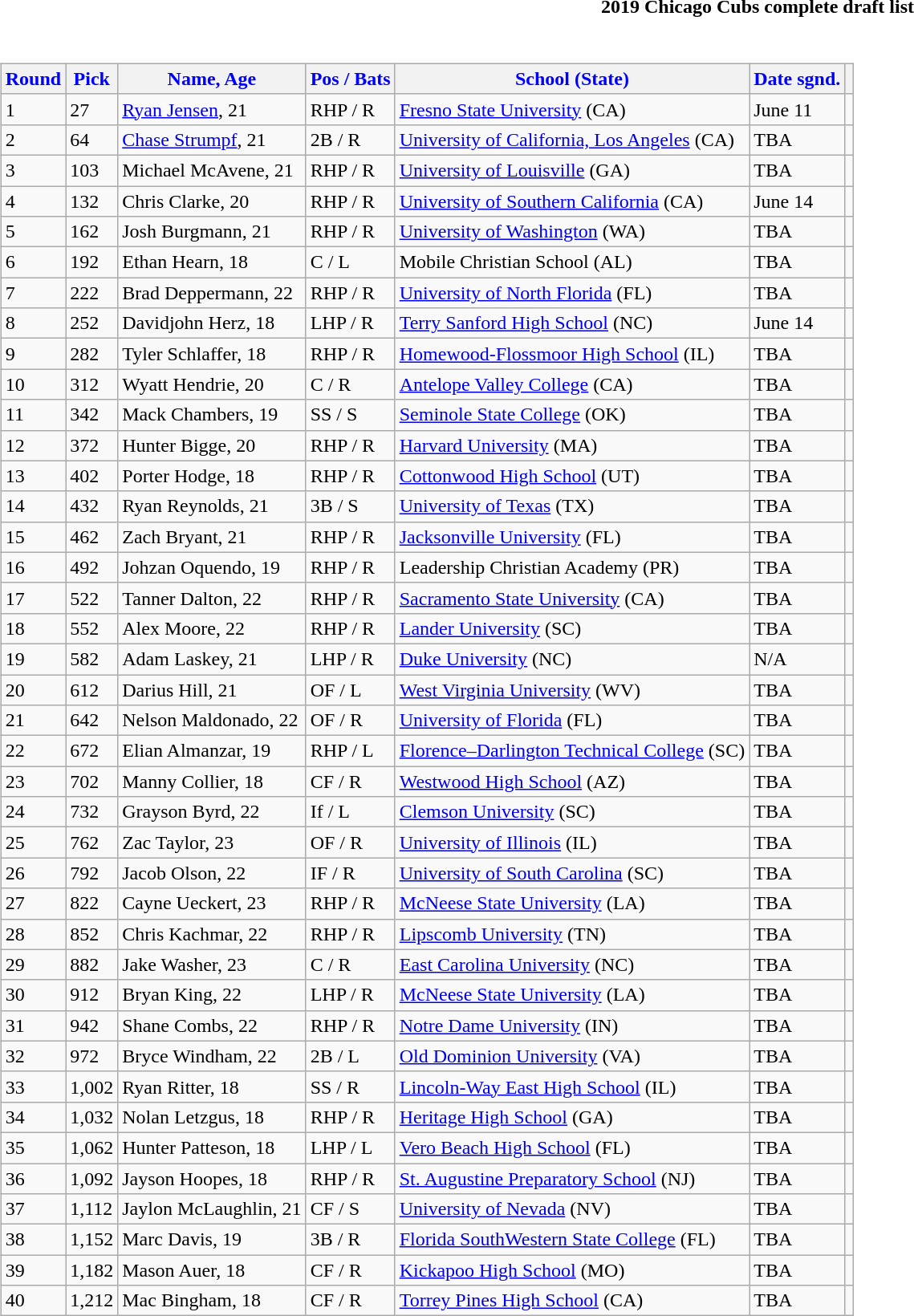<table class="toccolours collapsible" style="width:100%; background:inherit">
<tr>
<th>2019 Chicago Cubs complete draft list</th>
</tr>
<tr>
<td><br><table class="wikitable">
<tr>
<th style="background:##00f; color:#00f;">Round</th>
<th style="background:##00f; color:#00f;">Pick</th>
<th style="background:##00f; color:#00f;">Name, Age</th>
<th style="background:##00f; color:#00f;">Pos / Bats</th>
<th style="background:##00f; color:#00f;">School (State)</th>
<th style="background:##00f; color:#00f;">Date sgnd.</th>
<th style="background:##00f; color:#00f;"></th>
</tr>
<tr>
<td>1</td>
<td>27</td>
<td><a href='#'>Ryan Jensen</a>, 21</td>
<td>RHP / R</td>
<td><a href='#'>Fresno State University</a> (CA)</td>
<td>June 11</td>
<td></td>
</tr>
<tr>
<td>2</td>
<td>64</td>
<td><a href='#'>Chase Strumpf</a>, 21</td>
<td>2B / R</td>
<td><a href='#'>University of California, Los Angeles</a> (CA)</td>
<td>TBA</td>
<td></td>
</tr>
<tr>
<td>3</td>
<td>103</td>
<td>Michael McAvene, 21</td>
<td>RHP / R</td>
<td><a href='#'>University of Louisville</a> (GA)</td>
<td>TBA</td>
<td></td>
</tr>
<tr>
<td>4</td>
<td>132</td>
<td>Chris Clarke, 20</td>
<td>RHP / R</td>
<td><a href='#'>University of Southern California</a> (CA)</td>
<td>June 14</td>
<td></td>
</tr>
<tr>
<td>5</td>
<td>162</td>
<td>Josh Burgmann, 21</td>
<td>RHP / R</td>
<td><a href='#'>University of Washington</a> (WA)</td>
<td>TBA</td>
<td></td>
</tr>
<tr>
<td>6</td>
<td>192</td>
<td>Ethan Hearn, 18</td>
<td>C / L</td>
<td>Mobile Christian School (AL) </td>
<td>TBA</td>
<td></td>
</tr>
<tr>
<td>7</td>
<td>222</td>
<td>Brad Deppermann, 22</td>
<td>RHP / R</td>
<td><a href='#'>University of North Florida</a> (FL)</td>
<td>TBA</td>
<td></td>
</tr>
<tr>
<td>8</td>
<td>252</td>
<td>Davidjohn Herz, 18</td>
<td>LHP / R</td>
<td><a href='#'>Terry Sanford High School</a> (NC)</td>
<td>June 14</td>
<td></td>
</tr>
<tr>
<td>9</td>
<td>282</td>
<td>Tyler Schlaffer, 18</td>
<td>RHP / R</td>
<td><a href='#'>Homewood-Flossmoor High School</a> (IL)</td>
<td>TBA</td>
<td></td>
</tr>
<tr>
<td>10</td>
<td>312</td>
<td>Wyatt Hendrie, 20</td>
<td>C / R</td>
<td><a href='#'>Antelope Valley College</a> (CA)</td>
<td>TBA</td>
<td></td>
</tr>
<tr>
<td>11</td>
<td>342</td>
<td>Mack Chambers, 19</td>
<td>SS / S</td>
<td><a href='#'>Seminole State College</a> (OK)</td>
<td>TBA</td>
<td></td>
</tr>
<tr>
<td>12</td>
<td>372</td>
<td>Hunter Bigge, 20</td>
<td>RHP / R</td>
<td><a href='#'>Harvard University</a> (MA)</td>
<td>TBA</td>
<td></td>
</tr>
<tr>
<td>13</td>
<td>402</td>
<td>Porter Hodge, 18</td>
<td>RHP / R</td>
<td><a href='#'>Cottonwood High School</a> (UT)</td>
<td>TBA</td>
<td></td>
</tr>
<tr>
<td>14</td>
<td>432</td>
<td>Ryan Reynolds, 21</td>
<td>3B / S</td>
<td><a href='#'>University of Texas</a> (TX)</td>
<td>TBA</td>
<td></td>
</tr>
<tr>
<td>15</td>
<td>462</td>
<td>Zach Bryant, 21</td>
<td>RHP / R</td>
<td><a href='#'>Jacksonville University</a> (FL)</td>
<td>TBA</td>
<td></td>
</tr>
<tr>
<td>16</td>
<td>492</td>
<td>Johzan Oquendo, 19</td>
<td>RHP / R</td>
<td>Leadership Christian Academy (PR)</td>
<td>TBA</td>
<td></td>
</tr>
<tr>
<td>17</td>
<td>522</td>
<td>Tanner Dalton, 22</td>
<td>RHP / R</td>
<td><a href='#'>Sacramento State University</a> (CA)</td>
<td>TBA</td>
<td></td>
</tr>
<tr>
<td>18</td>
<td>552</td>
<td>Alex Moore, 22</td>
<td>RHP / R</td>
<td><a href='#'>Lander University</a> (SC)</td>
<td>TBA</td>
<td></td>
</tr>
<tr>
<td>19</td>
<td>582</td>
<td>Adam Laskey, 21</td>
<td>LHP / R</td>
<td><a href='#'>Duke University</a> (NC)</td>
<td>N/A</td>
<td></td>
</tr>
<tr>
<td>20</td>
<td>612</td>
<td>Darius Hill, 21</td>
<td>OF / L</td>
<td><a href='#'>West Virginia University</a> (WV)</td>
<td>TBA</td>
<td></td>
</tr>
<tr>
<td>21</td>
<td>642</td>
<td>Nelson Maldonado, 22</td>
<td>OF / R</td>
<td><a href='#'>University of Florida</a> (FL)</td>
<td>TBA</td>
<td></td>
</tr>
<tr>
<td>22</td>
<td>672</td>
<td>Elian Almanzar, 19</td>
<td>RHP / L</td>
<td><a href='#'>Florence–Darlington Technical College</a> (SC)</td>
<td>TBA</td>
<td></td>
</tr>
<tr>
<td>23</td>
<td>702</td>
<td>Manny Collier, 18</td>
<td>CF / R</td>
<td><a href='#'>Westwood High School</a> (AZ)</td>
<td>TBA</td>
<td></td>
</tr>
<tr>
<td>24</td>
<td>732</td>
<td>Grayson Byrd, 22</td>
<td>If / L</td>
<td><a href='#'>Clemson University</a> (SC)</td>
<td>TBA</td>
<td></td>
</tr>
<tr>
<td>25</td>
<td>762</td>
<td>Zac Taylor, 23</td>
<td>OF / R</td>
<td><a href='#'>University of Illinois</a> (IL)</td>
<td>TBA</td>
<td></td>
</tr>
<tr>
<td>26</td>
<td>792</td>
<td>Jacob Olson, 22</td>
<td>IF / R</td>
<td><a href='#'>University of South Carolina</a> (SC)</td>
<td>TBA</td>
<td></td>
</tr>
<tr>
<td>27</td>
<td>822</td>
<td>Cayne Ueckert, 23</td>
<td>RHP / R</td>
<td><a href='#'>McNeese State University</a> (LA)</td>
<td>TBA</td>
<td></td>
</tr>
<tr>
<td>28</td>
<td>852</td>
<td>Chris Kachmar, 22</td>
<td>RHP / R</td>
<td><a href='#'>Lipscomb University</a> (TN)</td>
<td>TBA</td>
<td></td>
</tr>
<tr>
<td>29</td>
<td>882</td>
<td>Jake Washer, 23</td>
<td>C / R</td>
<td><a href='#'>East Carolina University</a> (NC)</td>
<td>TBA</td>
<td></td>
</tr>
<tr>
<td>30</td>
<td>912</td>
<td>Bryan King, 22</td>
<td>LHP / R</td>
<td><a href='#'>McNeese State University</a> (LA)</td>
<td>TBA</td>
<td></td>
</tr>
<tr>
<td>31</td>
<td>942</td>
<td>Shane Combs, 22</td>
<td>RHP / R</td>
<td><a href='#'>Notre Dame University</a> (IN)</td>
<td>TBA</td>
<td></td>
</tr>
<tr>
<td>32</td>
<td>972</td>
<td>Bryce Windham, 22</td>
<td>2B / L</td>
<td><a href='#'>Old Dominion University</a> (VA)</td>
<td>TBA</td>
<td></td>
</tr>
<tr>
<td>33</td>
<td>1,002</td>
<td>Ryan Ritter, 18</td>
<td>SS / R</td>
<td><a href='#'>Lincoln-Way East High School</a> (IL)</td>
<td>TBA</td>
<td></td>
</tr>
<tr>
<td>34</td>
<td>1,032</td>
<td>Nolan Letzgus, 18</td>
<td>RHP / R</td>
<td><a href='#'>Heritage High School</a> (GA)</td>
<td>TBA</td>
<td></td>
</tr>
<tr>
<td>35</td>
<td>1,062</td>
<td>Hunter Patteson, 18</td>
<td>LHP / L</td>
<td><a href='#'>Vero Beach High School</a> (FL)</td>
<td>TBA</td>
<td></td>
</tr>
<tr>
<td>36</td>
<td>1,092</td>
<td>Jayson Hoopes, 18</td>
<td>RHP / R</td>
<td><a href='#'>St. Augustine Preparatory School</a> (NJ)</td>
<td>TBA</td>
<td></td>
</tr>
<tr>
<td>37</td>
<td>1,112</td>
<td>Jaylon McLaughlin, 21</td>
<td>CF / S</td>
<td><a href='#'>University of Nevada</a> (NV)</td>
<td>TBA</td>
<td></td>
</tr>
<tr>
<td>38</td>
<td>1,152</td>
<td>Marc Davis, 19</td>
<td>3B / R</td>
<td><a href='#'>Florida SouthWestern State College</a> (FL)</td>
<td>TBA</td>
<td></td>
</tr>
<tr>
<td>39</td>
<td>1,182</td>
<td>Mason Auer, 18</td>
<td>CF / R</td>
<td><a href='#'>Kickapoo High School</a> (MO)</td>
<td>TBA</td>
<td></td>
</tr>
<tr>
<td>40</td>
<td>1,212</td>
<td>Mac Bingham, 18</td>
<td>CF / R</td>
<td><a href='#'>Torrey Pines High School</a> (CA)</td>
<td>TBA</td>
<td></td>
</tr>
</table>
</td>
</tr>
</table>
